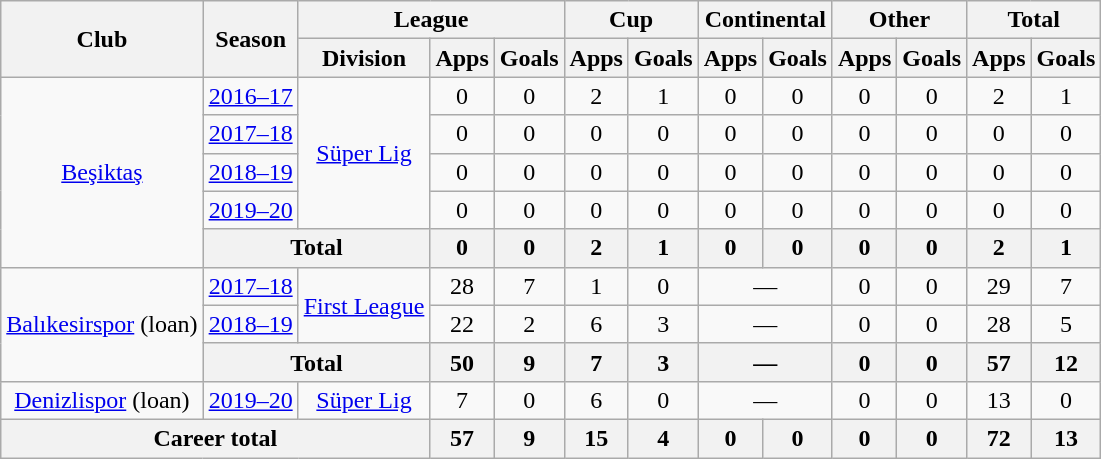<table class="wikitable" style="text-align:center">
<tr>
<th rowspan="2">Club</th>
<th rowspan="2">Season</th>
<th colspan="3">League</th>
<th colspan="2">Cup</th>
<th colspan="2">Continental</th>
<th colspan="2">Other</th>
<th colspan="2">Total</th>
</tr>
<tr>
<th>Division</th>
<th>Apps</th>
<th>Goals</th>
<th>Apps</th>
<th>Goals</th>
<th>Apps</th>
<th>Goals</th>
<th>Apps</th>
<th>Goals</th>
<th>Apps</th>
<th>Goals</th>
</tr>
<tr>
<td rowspan="5"><a href='#'>Beşiktaş</a></td>
<td><a href='#'>2016–17</a></td>
<td rowspan="4"><a href='#'>Süper Lig</a></td>
<td>0</td>
<td>0</td>
<td>2</td>
<td>1</td>
<td>0</td>
<td>0</td>
<td>0</td>
<td>0</td>
<td>2</td>
<td>1</td>
</tr>
<tr>
<td><a href='#'>2017–18</a></td>
<td>0</td>
<td>0</td>
<td>0</td>
<td>0</td>
<td>0</td>
<td>0</td>
<td>0</td>
<td>0</td>
<td>0</td>
<td>0</td>
</tr>
<tr>
<td><a href='#'>2018–19</a></td>
<td>0</td>
<td>0</td>
<td>0</td>
<td>0</td>
<td>0</td>
<td>0</td>
<td>0</td>
<td>0</td>
<td>0</td>
<td>0</td>
</tr>
<tr>
<td><a href='#'>2019–20</a></td>
<td>0</td>
<td>0</td>
<td>0</td>
<td>0</td>
<td>0</td>
<td>0</td>
<td>0</td>
<td>0</td>
<td>0</td>
<td>0</td>
</tr>
<tr>
<th colspan="2">Total</th>
<th>0</th>
<th>0</th>
<th>2</th>
<th>1</th>
<th>0</th>
<th>0</th>
<th>0</th>
<th>0</th>
<th>2</th>
<th>1</th>
</tr>
<tr>
<td rowspan="3"><a href='#'>Balıkesirspor</a> (loan)</td>
<td><a href='#'>2017–18</a></td>
<td rowspan="2"><a href='#'>First League</a></td>
<td>28</td>
<td>7</td>
<td>1</td>
<td>0</td>
<td colspan="2">—</td>
<td>0</td>
<td>0</td>
<td>29</td>
<td>7</td>
</tr>
<tr>
<td><a href='#'>2018–19</a></td>
<td>22</td>
<td>2</td>
<td>6</td>
<td>3</td>
<td colspan="2">—</td>
<td>0</td>
<td>0</td>
<td>28</td>
<td>5</td>
</tr>
<tr>
<th colspan="2">Total</th>
<th>50</th>
<th>9</th>
<th>7</th>
<th>3</th>
<th colspan="2">—</th>
<th>0</th>
<th>0</th>
<th>57</th>
<th>12</th>
</tr>
<tr>
<td rowspan="1"><a href='#'>Denizlispor</a> (loan)</td>
<td><a href='#'>2019–20</a></td>
<td rowspan="1"><a href='#'>Süper Lig</a></td>
<td>7</td>
<td>0</td>
<td>6</td>
<td>0</td>
<td colspan="2">—</td>
<td>0</td>
<td>0</td>
<td>13</td>
<td>0</td>
</tr>
<tr>
<th colspan="3">Career total</th>
<th>57</th>
<th>9</th>
<th>15</th>
<th>4</th>
<th>0</th>
<th>0</th>
<th>0</th>
<th>0</th>
<th>72</th>
<th>13</th>
</tr>
</table>
